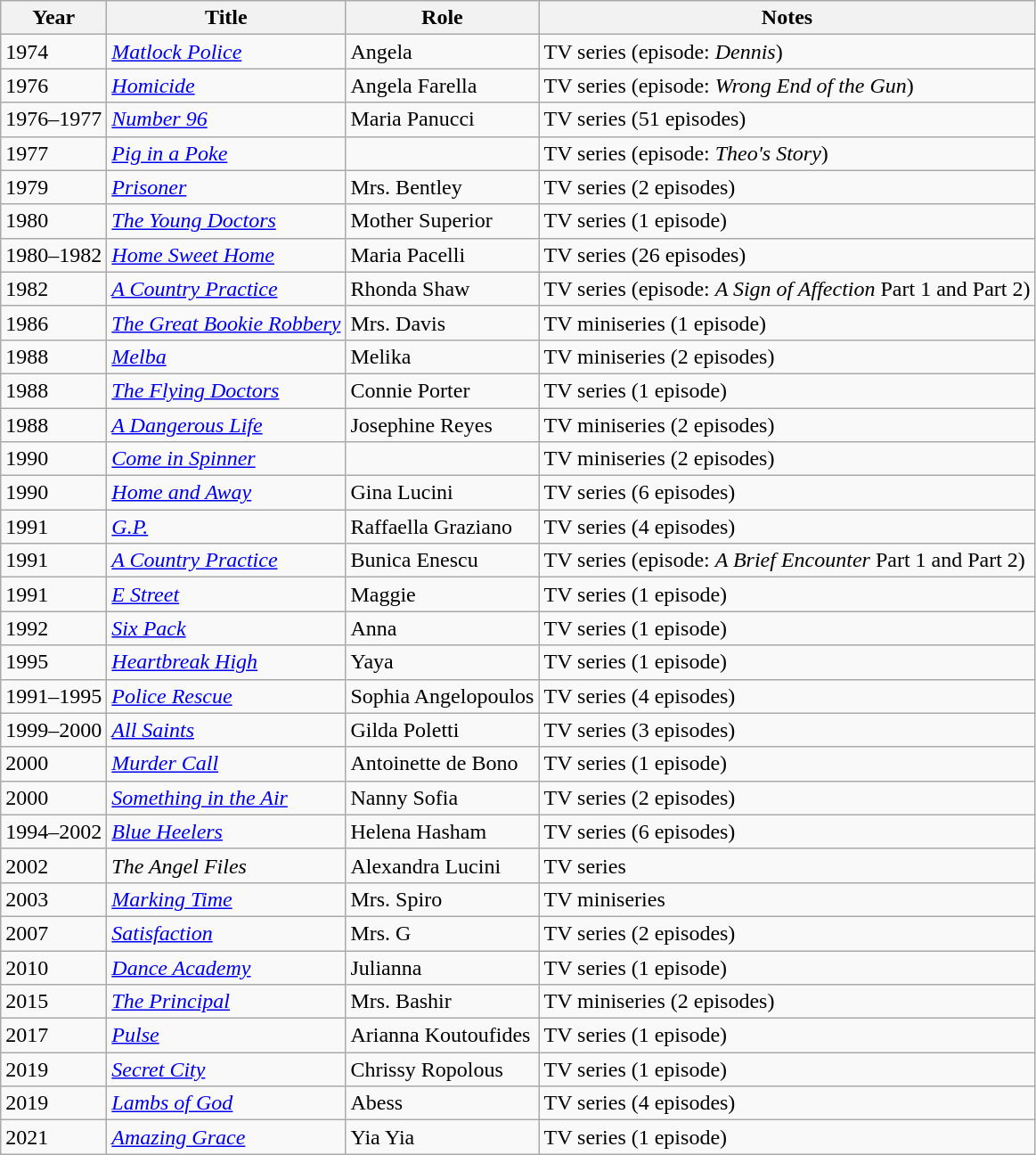<table class="wikitable">
<tr>
<th>Year</th>
<th>Title</th>
<th>Role</th>
<th>Notes</th>
</tr>
<tr>
<td>1974</td>
<td><em><a href='#'>Matlock Police</a></em></td>
<td>Angela</td>
<td>TV series (episode: <em>Dennis</em>)</td>
</tr>
<tr>
<td>1976</td>
<td><em><a href='#'>Homicide</a></em></td>
<td>Angela Farella</td>
<td>TV series (episode: <em>Wrong End of the Gun</em>)</td>
</tr>
<tr>
<td>1976–1977</td>
<td><em><a href='#'>Number 96</a></em></td>
<td>Maria Panucci</td>
<td>TV series (51 episodes)</td>
</tr>
<tr>
<td>1977</td>
<td><em><a href='#'>Pig in a Poke</a></em></td>
<td></td>
<td>TV series (episode: <em>Theo's Story</em>)</td>
</tr>
<tr>
<td>1979</td>
<td><em><a href='#'>Prisoner</a></em></td>
<td>Mrs. Bentley</td>
<td>TV series (2 episodes)</td>
</tr>
<tr>
<td>1980</td>
<td><em><a href='#'>The Young Doctors</a></em></td>
<td>Mother Superior</td>
<td>TV series (1 episode)</td>
</tr>
<tr>
<td>1980–1982</td>
<td><em><a href='#'>Home Sweet Home</a></em></td>
<td>Maria Pacelli</td>
<td>TV series (26 episodes)</td>
</tr>
<tr>
<td>1982</td>
<td><em><a href='#'>A Country Practice</a></em></td>
<td>Rhonda Shaw</td>
<td>TV series (episode: <em>A Sign of Affection</em> Part 1 and Part 2)</td>
</tr>
<tr>
<td>1986</td>
<td><em><a href='#'>The Great Bookie Robbery</a></em></td>
<td>Mrs. Davis</td>
<td>TV miniseries (1 episode)</td>
</tr>
<tr>
<td>1988</td>
<td><em><a href='#'>Melba</a></em></td>
<td>Melika</td>
<td>TV miniseries (2 episodes)</td>
</tr>
<tr>
<td>1988</td>
<td><em><a href='#'>The Flying Doctors</a></em></td>
<td>Connie Porter</td>
<td>TV series (1 episode)</td>
</tr>
<tr>
<td>1988</td>
<td><em><a href='#'>A Dangerous Life</a></em></td>
<td>Josephine Reyes</td>
<td>TV miniseries (2 episodes)</td>
</tr>
<tr>
<td>1990</td>
<td><em><a href='#'>Come in Spinner</a></em></td>
<td></td>
<td>TV miniseries (2 episodes)</td>
</tr>
<tr>
<td>1990</td>
<td><em><a href='#'>Home and Away</a></em></td>
<td>Gina Lucini</td>
<td>TV series (6 episodes)</td>
</tr>
<tr>
<td>1991</td>
<td><em><a href='#'>G.P.</a></em></td>
<td>Raffaella Graziano</td>
<td>TV series (4 episodes)</td>
</tr>
<tr>
<td>1991</td>
<td><em><a href='#'>A Country Practice</a></em></td>
<td>Bunica Enescu</td>
<td>TV series (episode: <em>A Brief Encounter</em> Part 1 and Part 2)</td>
</tr>
<tr>
<td>1991</td>
<td><em><a href='#'>E Street</a></em></td>
<td>Maggie</td>
<td>TV series (1 episode)</td>
</tr>
<tr>
<td>1992</td>
<td><em><a href='#'>Six Pack</a></em></td>
<td>Anna</td>
<td>TV series (1 episode)</td>
</tr>
<tr>
<td>1995</td>
<td><em><a href='#'>Heartbreak High</a></em></td>
<td>Yaya</td>
<td>TV series (1 episode)</td>
</tr>
<tr>
<td>1991–1995</td>
<td><em><a href='#'>Police Rescue</a></em></td>
<td>Sophia Angelopoulos</td>
<td>TV series (4 episodes)</td>
</tr>
<tr>
<td>1999–2000</td>
<td><em><a href='#'>All Saints</a></em></td>
<td>Gilda Poletti</td>
<td>TV series (3 episodes)</td>
</tr>
<tr>
<td>2000</td>
<td><em><a href='#'>Murder Call</a></em></td>
<td>Antoinette de Bono</td>
<td>TV series (1 episode)</td>
</tr>
<tr>
<td>2000</td>
<td><em><a href='#'>Something in the Air</a></em></td>
<td>Nanny Sofia</td>
<td>TV series (2 episodes)</td>
</tr>
<tr>
<td>1994–2002</td>
<td><em><a href='#'>Blue Heelers</a></em></td>
<td>Helena Hasham</td>
<td>TV series (6 episodes)</td>
</tr>
<tr>
<td>2002</td>
<td><em>The Angel Files</em></td>
<td>Alexandra Lucini</td>
<td>TV series</td>
</tr>
<tr>
<td>2003</td>
<td><em><a href='#'>Marking Time</a></em></td>
<td>Mrs. Spiro</td>
<td>TV miniseries</td>
</tr>
<tr>
<td>2007</td>
<td><em><a href='#'>Satisfaction</a></em></td>
<td>Mrs. G</td>
<td>TV series (2 episodes)</td>
</tr>
<tr>
<td>2010</td>
<td><em><a href='#'>Dance Academy</a></em></td>
<td>Julianna</td>
<td>TV series (1 episode)</td>
</tr>
<tr>
<td>2015</td>
<td><em><a href='#'>The Principal</a></em></td>
<td>Mrs. Bashir</td>
<td>TV miniseries (2 episodes)</td>
</tr>
<tr>
<td>2017</td>
<td><em><a href='#'>Pulse</a></em></td>
<td>Arianna Koutoufides</td>
<td>TV series (1 episode)</td>
</tr>
<tr>
<td>2019</td>
<td><em><a href='#'>Secret City</a></em></td>
<td>Chrissy Ropolous</td>
<td>TV series (1 episode)</td>
</tr>
<tr>
<td>2019</td>
<td><em><a href='#'>Lambs of God</a></em></td>
<td>Abess</td>
<td>TV series (4 episodes)</td>
</tr>
<tr>
<td>2021</td>
<td><em><a href='#'>Amazing Grace</a></em></td>
<td>Yia Yia</td>
<td>TV series (1 episode)</td>
</tr>
</table>
